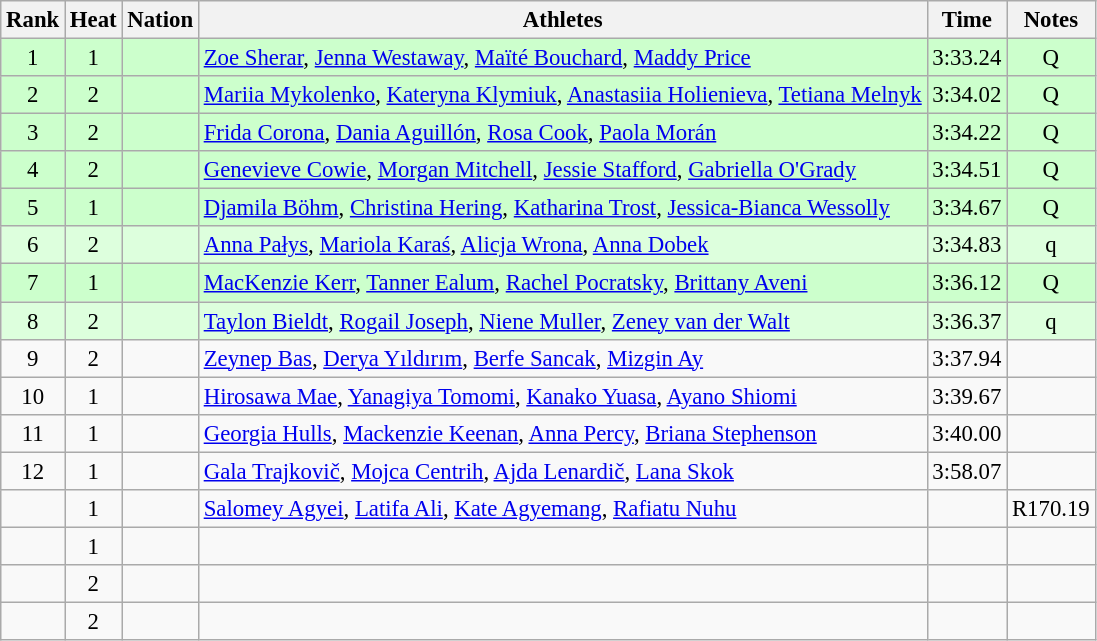<table class="wikitable sortable" style="text-align:center;font-size:95%">
<tr>
<th>Rank</th>
<th>Heat</th>
<th>Nation</th>
<th>Athletes</th>
<th>Time</th>
<th>Notes</th>
</tr>
<tr bgcolor=ccffcc>
<td>1</td>
<td>1</td>
<td align=left></td>
<td align=left><a href='#'>Zoe Sherar</a>, <a href='#'>Jenna Westaway</a>, <a href='#'>Maïté Bouchard</a>, <a href='#'>Maddy Price</a></td>
<td>3:33.24</td>
<td>Q</td>
</tr>
<tr bgcolor=ccffcc>
<td>2</td>
<td>2</td>
<td align=left></td>
<td align=left><a href='#'>Mariia Mykolenko</a>, <a href='#'>Kateryna Klymiuk</a>, <a href='#'>Anastasiia Holienieva</a>, <a href='#'>Tetiana Melnyk</a></td>
<td>3:34.02</td>
<td>Q</td>
</tr>
<tr bgcolor=ccffcc>
<td>3</td>
<td>2</td>
<td align=left></td>
<td align=left><a href='#'>Frida Corona</a>, <a href='#'>Dania Aguillón</a>, <a href='#'>Rosa Cook</a>, <a href='#'>Paola Morán</a></td>
<td>3:34.22</td>
<td>Q</td>
</tr>
<tr bgcolor=ccffcc>
<td>4</td>
<td>2</td>
<td align=left></td>
<td align=left><a href='#'>Genevieve Cowie</a>, <a href='#'>Morgan Mitchell</a>, <a href='#'>Jessie Stafford</a>, <a href='#'>Gabriella O'Grady</a></td>
<td>3:34.51</td>
<td>Q</td>
</tr>
<tr bgcolor=ccffcc>
<td>5</td>
<td>1</td>
<td align=left></td>
<td align=left><a href='#'>Djamila Böhm</a>, <a href='#'>Christina Hering</a>, <a href='#'>Katharina Trost</a>, <a href='#'>Jessica-Bianca Wessolly</a></td>
<td>3:34.67</td>
<td>Q</td>
</tr>
<tr bgcolor=ddffdd>
<td>6</td>
<td>2</td>
<td align=left></td>
<td align=left><a href='#'>Anna Pałys</a>, <a href='#'>Mariola Karaś</a>, <a href='#'>Alicja Wrona</a>, <a href='#'>Anna Dobek</a></td>
<td>3:34.83</td>
<td>q</td>
</tr>
<tr bgcolor=ccffcc>
<td>7</td>
<td>1</td>
<td align=left></td>
<td align=left><a href='#'>MacKenzie Kerr</a>, <a href='#'>Tanner Ealum</a>, <a href='#'>Rachel Pocratsky</a>, <a href='#'>Brittany Aveni</a></td>
<td>3:36.12</td>
<td>Q</td>
</tr>
<tr bgcolor=ddffdd>
<td>8</td>
<td>2</td>
<td align=left></td>
<td align=left><a href='#'>Taylon Bieldt</a>, <a href='#'>Rogail Joseph</a>, <a href='#'>Niene Muller</a>, <a href='#'>Zeney van der Walt</a></td>
<td>3:36.37</td>
<td>q</td>
</tr>
<tr>
<td>9</td>
<td>2</td>
<td align=left></td>
<td align=left><a href='#'>Zeynep Bas</a>, <a href='#'>Derya Yıldırım</a>, <a href='#'>Berfe Sancak</a>, <a href='#'>Mizgin Ay</a></td>
<td>3:37.94</td>
<td></td>
</tr>
<tr>
<td>10</td>
<td>1</td>
<td align=left></td>
<td align=left><a href='#'>Hirosawa Mae</a>, <a href='#'>Yanagiya Tomomi</a>, <a href='#'>Kanako Yuasa</a>, <a href='#'>Ayano Shiomi</a></td>
<td>3:39.67</td>
<td></td>
</tr>
<tr>
<td>11</td>
<td>1</td>
<td align=left></td>
<td align=left><a href='#'>Georgia Hulls</a>, <a href='#'>Mackenzie Keenan</a>, <a href='#'>Anna Percy</a>, <a href='#'>Briana Stephenson</a></td>
<td>3:40.00</td>
<td></td>
</tr>
<tr>
<td>12</td>
<td>1</td>
<td align=left></td>
<td align=left><a href='#'>Gala Trajkovič</a>, <a href='#'>Mojca Centrih</a>, <a href='#'>Ajda Lenardič</a>, <a href='#'>Lana Skok</a></td>
<td>3:58.07</td>
<td></td>
</tr>
<tr>
<td></td>
<td>1</td>
<td align=left></td>
<td align=left><a href='#'>Salomey Agyei</a>, <a href='#'>Latifa Ali</a>, <a href='#'>Kate Agyemang</a>, <a href='#'>Rafiatu Nuhu</a></td>
<td></td>
<td>R170.19</td>
</tr>
<tr>
<td></td>
<td>1</td>
<td align=left></td>
<td align=left></td>
<td></td>
<td></td>
</tr>
<tr>
<td></td>
<td>2</td>
<td align=left></td>
<td align=left></td>
<td></td>
<td></td>
</tr>
<tr>
<td></td>
<td>2</td>
<td align=left></td>
<td align=left></td>
<td></td>
<td></td>
</tr>
</table>
